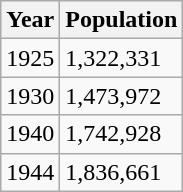<table class="wikitable">
<tr>
<th>Year</th>
<th>Population</th>
</tr>
<tr>
<td>1925</td>
<td>1,322,331</td>
</tr>
<tr>
<td>1930</td>
<td>1,473,972</td>
</tr>
<tr>
<td>1940</td>
<td>1,742,928</td>
</tr>
<tr>
<td>1944</td>
<td>1,836,661</td>
</tr>
</table>
